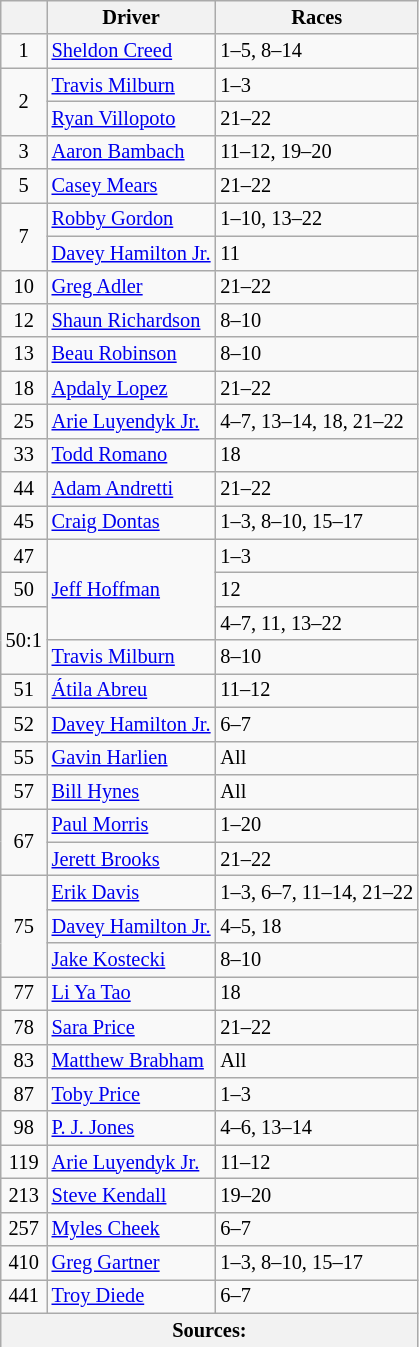<table class="wikitable" style="font-size: 85%">
<tr>
<th></th>
<th>Driver</th>
<th>Races</th>
</tr>
<tr>
<td align=center>1</td>
<td> <a href='#'>Sheldon Creed</a></td>
<td>1–5, 8–14</td>
</tr>
<tr>
<td align=center rowspan=2>2</td>
<td> <a href='#'>Travis Milburn</a></td>
<td>1–3</td>
</tr>
<tr>
<td> <a href='#'>Ryan Villopoto</a></td>
<td>21–22</td>
</tr>
<tr>
<td align=center>3</td>
<td> <a href='#'>Aaron Bambach</a></td>
<td>11–12, 19–20</td>
</tr>
<tr>
<td align=center>5</td>
<td> <a href='#'>Casey Mears</a></td>
<td>21–22</td>
</tr>
<tr>
<td align=center rowspan=2>7</td>
<td> <a href='#'>Robby Gordon</a></td>
<td>1–10, 13–22</td>
</tr>
<tr>
<td> <a href='#'>Davey Hamilton Jr.</a></td>
<td>11</td>
</tr>
<tr>
<td align=center>10</td>
<td> <a href='#'>Greg Adler</a></td>
<td>21–22</td>
</tr>
<tr>
<td align=center>12</td>
<td> <a href='#'>Shaun Richardson</a></td>
<td>8–10</td>
</tr>
<tr>
<td align=center>13</td>
<td> <a href='#'>Beau Robinson</a></td>
<td>8–10</td>
</tr>
<tr>
<td align=center>18</td>
<td> <a href='#'>Apdaly Lopez</a></td>
<td>21–22</td>
</tr>
<tr>
<td align=center>25</td>
<td> <a href='#'>Arie Luyendyk Jr.</a></td>
<td>4–7, 13–14, 18, 21–22</td>
</tr>
<tr>
<td align=center>33</td>
<td> <a href='#'>Todd Romano</a></td>
<td>18</td>
</tr>
<tr>
<td align=center>44</td>
<td> <a href='#'>Adam Andretti</a></td>
<td>21–22</td>
</tr>
<tr>
<td align=center>45</td>
<td> <a href='#'>Craig Dontas</a></td>
<td>1–3, 8–10, 15–17</td>
</tr>
<tr>
<td align=center>47</td>
<td rowspan=3> <a href='#'>Jeff Hoffman</a></td>
<td>1–3</td>
</tr>
<tr>
<td align=center>50</td>
<td>12</td>
</tr>
<tr>
<td align=center rowspan=2>50:1</td>
<td>4–7, 11, 13–22</td>
</tr>
<tr>
<td> <a href='#'>Travis Milburn</a></td>
<td>8–10</td>
</tr>
<tr>
<td align=center>51</td>
<td> <a href='#'>Átila Abreu</a></td>
<td>11–12</td>
</tr>
<tr>
<td align=center>52</td>
<td> <a href='#'>Davey Hamilton Jr.</a></td>
<td>6–7</td>
</tr>
<tr>
<td align=center>55</td>
<td> <a href='#'>Gavin Harlien</a></td>
<td>All</td>
</tr>
<tr>
<td align=center>57</td>
<td> <a href='#'>Bill Hynes</a></td>
<td>All</td>
</tr>
<tr>
<td align=center rowspan=2>67</td>
<td> <a href='#'>Paul Morris</a></td>
<td>1–20</td>
</tr>
<tr>
<td> <a href='#'>Jerett Brooks</a></td>
<td>21–22</td>
</tr>
<tr>
<td align=center rowspan=3>75</td>
<td> <a href='#'>Erik Davis</a></td>
<td>1–3, 6–7, 11–14, 21–22</td>
</tr>
<tr>
<td> <a href='#'>Davey Hamilton Jr.</a></td>
<td>4–5, 18</td>
</tr>
<tr>
<td> <a href='#'>Jake Kostecki</a></td>
<td>8–10</td>
</tr>
<tr>
<td align=center>77</td>
<td> <a href='#'>Li Ya Tao</a></td>
<td>18</td>
</tr>
<tr>
<td align=center>78</td>
<td> <a href='#'>Sara Price</a></td>
<td>21–22</td>
</tr>
<tr>
<td align=center>83</td>
<td> <a href='#'>Matthew Brabham</a></td>
<td>All</td>
</tr>
<tr>
<td align=center>87</td>
<td> <a href='#'>Toby Price</a></td>
<td>1–3</td>
</tr>
<tr>
<td align=center>98</td>
<td> <a href='#'>P. J. Jones</a></td>
<td>4–6, 13–14</td>
</tr>
<tr>
<td align=center>119</td>
<td> <a href='#'>Arie Luyendyk Jr.</a></td>
<td>11–12</td>
</tr>
<tr>
<td align=center>213</td>
<td> <a href='#'>Steve Kendall</a></td>
<td>19–20</td>
</tr>
<tr>
<td align=center>257</td>
<td> <a href='#'>Myles Cheek</a></td>
<td>6–7</td>
</tr>
<tr>
<td align=center>410</td>
<td> <a href='#'>Greg Gartner</a></td>
<td>1–3, 8–10, 15–17</td>
</tr>
<tr>
<td align=center>441</td>
<td> <a href='#'>Troy Diede</a></td>
<td>6–7</td>
</tr>
<tr>
<th colspan=3>Sources:</th>
</tr>
</table>
